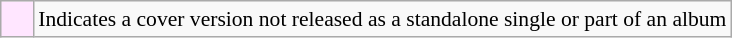<table class="wikitable" style="margin-left:auto; margin-right:auto; font-size:90%;">
<tr>
<td style="background-color:#FFE6FF; width:15px; text-align:center;"></td>
<td>Indicates a cover version not released as a standalone single or part of an album</td>
</tr>
</table>
